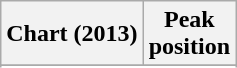<table class="wikitable sortable plainrowheaders" style="text-align:center;">
<tr>
<th>Chart (2013)</th>
<th>Peak <br> position</th>
</tr>
<tr>
</tr>
<tr>
</tr>
</table>
